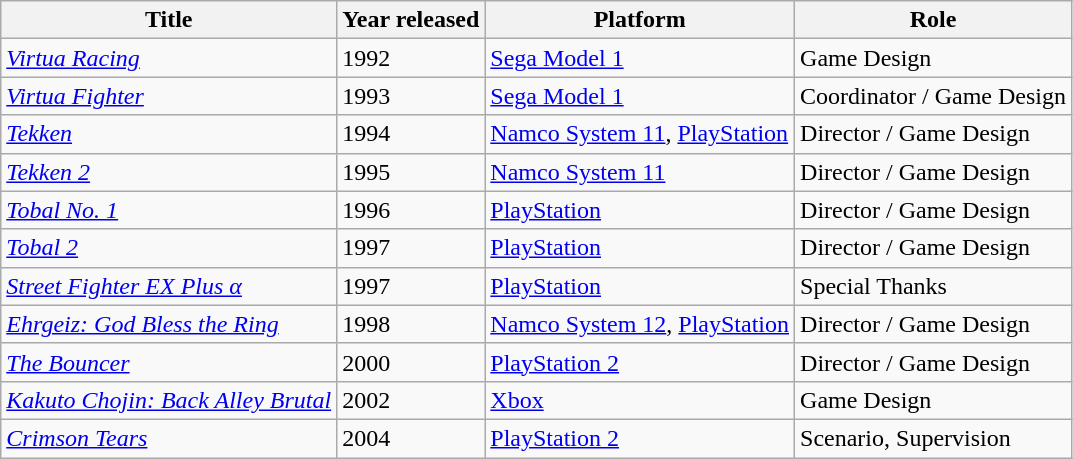<table class="wikitable sortable">
<tr>
<th>Title</th>
<th>Year released</th>
<th>Platform</th>
<th>Role</th>
</tr>
<tr>
<td><em><a href='#'>Virtua Racing</a></em></td>
<td>1992</td>
<td><a href='#'>Sega Model 1</a></td>
<td>Game Design</td>
</tr>
<tr>
<td><em><a href='#'>Virtua Fighter</a></em></td>
<td>1993</td>
<td><a href='#'>Sega Model 1</a></td>
<td>Coordinator / Game Design</td>
</tr>
<tr>
<td><em><a href='#'>Tekken</a></em></td>
<td>1994</td>
<td><a href='#'>Namco System 11</a>, <a href='#'>PlayStation</a></td>
<td>Director / Game Design</td>
</tr>
<tr>
<td><em><a href='#'>Tekken 2</a></em></td>
<td>1995</td>
<td><a href='#'>Namco System 11</a></td>
<td>Director / Game Design</td>
</tr>
<tr>
<td><em><a href='#'>Tobal No. 1</a></em></td>
<td>1996</td>
<td><a href='#'>PlayStation</a></td>
<td>Director / Game Design</td>
</tr>
<tr>
<td><em><a href='#'>Tobal 2</a></em></td>
<td>1997</td>
<td><a href='#'>PlayStation</a></td>
<td>Director / Game Design</td>
</tr>
<tr>
<td><em><a href='#'>Street Fighter EX Plus α</a></em></td>
<td>1997</td>
<td><a href='#'>PlayStation</a></td>
<td>Special Thanks</td>
</tr>
<tr>
<td><em><a href='#'>Ehrgeiz: God Bless the Ring</a></em></td>
<td>1998</td>
<td><a href='#'>Namco System 12</a>, <a href='#'>PlayStation</a></td>
<td>Director / Game Design</td>
</tr>
<tr>
<td><em><a href='#'>The Bouncer</a></em></td>
<td>2000</td>
<td><a href='#'>PlayStation 2</a></td>
<td>Director / Game Design</td>
</tr>
<tr>
<td><em><a href='#'>Kakuto Chojin: Back Alley Brutal</a></em></td>
<td>2002</td>
<td><a href='#'>Xbox</a></td>
<td>Game Design</td>
</tr>
<tr>
<td><em><a href='#'>Crimson Tears</a></em></td>
<td>2004</td>
<td><a href='#'>PlayStation 2</a></td>
<td>Scenario, Supervision</td>
</tr>
</table>
